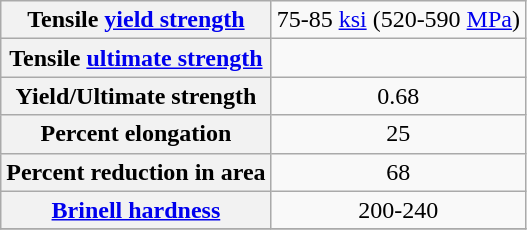<table class="wikitable" style="text-align: center;">
<tr>
<th>Tensile <a href='#'>yield strength</a></th>
<td>75-85 <a href='#'>ksi</a> (520-590 <a href='#'>MPa</a>)</td>
</tr>
<tr>
<th>Tensile <a href='#'>ultimate strength</a></th>
<td></td>
</tr>
<tr>
<th>Yield/Ultimate strength</th>
<td>0.68</td>
</tr>
<tr>
<th>Percent elongation</th>
<td>25</td>
</tr>
<tr>
<th>Percent reduction in area</th>
<td>68</td>
</tr>
<tr>
<th><a href='#'>Brinell hardness</a></th>
<td>200-240</td>
</tr>
<tr>
</tr>
</table>
